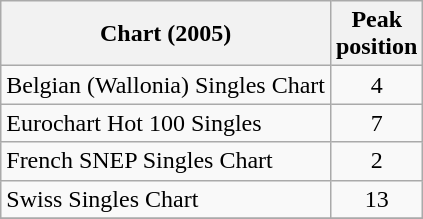<table class="wikitable sortable">
<tr>
<th>Chart (2005)</th>
<th>Peak<br>position</th>
</tr>
<tr>
<td>Belgian (Wallonia) Singles Chart</td>
<td align="center">4</td>
</tr>
<tr>
<td>Eurochart Hot 100 Singles</td>
<td align="center">7</td>
</tr>
<tr>
<td>French SNEP Singles Chart</td>
<td align="center">2</td>
</tr>
<tr>
<td>Swiss Singles Chart</td>
<td align="center">13</td>
</tr>
<tr>
</tr>
</table>
